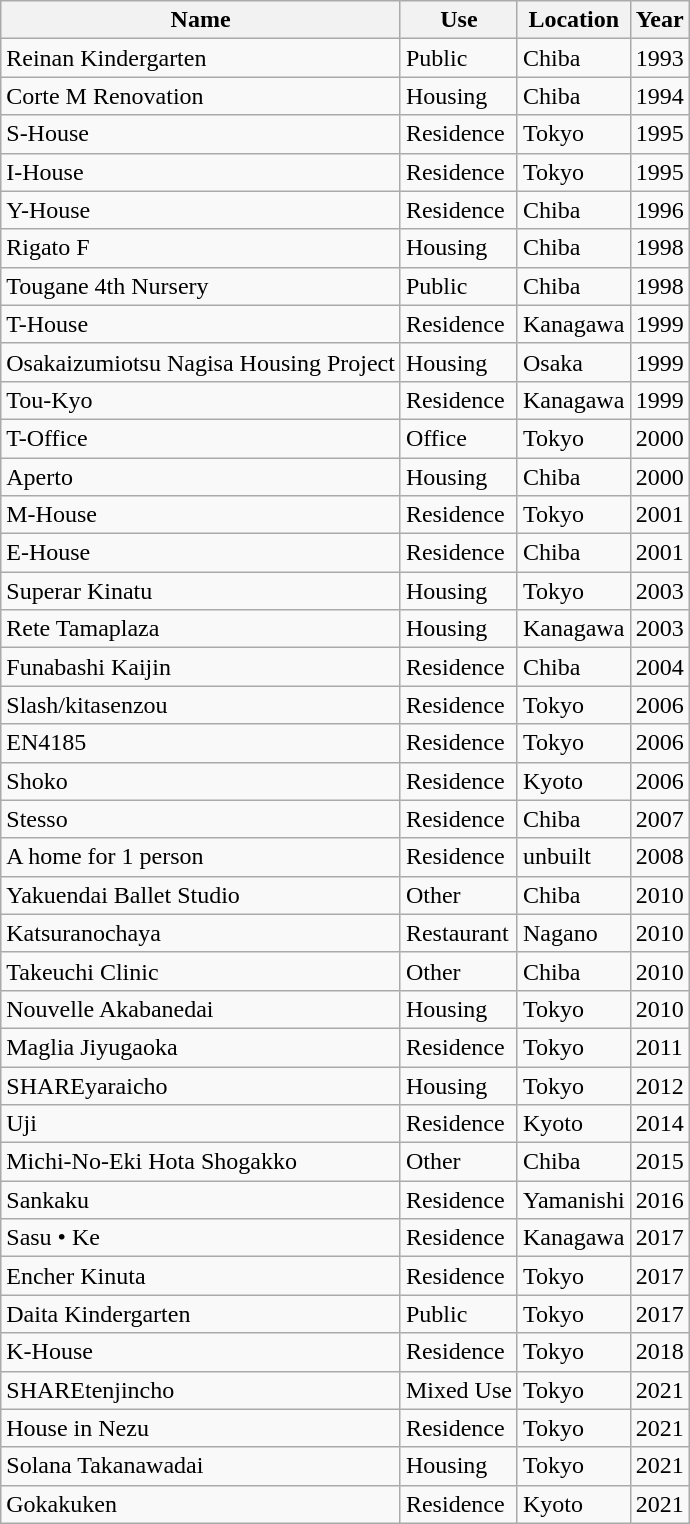<table class="wikitable">
<tr>
<th>Name</th>
<th>Use</th>
<th>Location</th>
<th>Year</th>
</tr>
<tr>
<td>Reinan Kindergarten</td>
<td>Public</td>
<td>Chiba</td>
<td>1993</td>
</tr>
<tr>
<td>Corte M Renovation</td>
<td>Housing</td>
<td>Chiba</td>
<td>1994</td>
</tr>
<tr>
<td>S-House</td>
<td>Residence</td>
<td>Tokyo</td>
<td>1995</td>
</tr>
<tr>
<td>I-House</td>
<td>Residence</td>
<td>Tokyo</td>
<td>1995</td>
</tr>
<tr>
<td>Y-House</td>
<td>Residence</td>
<td>Chiba</td>
<td>1996</td>
</tr>
<tr>
<td>Rigato F</td>
<td>Housing</td>
<td>Chiba</td>
<td>1998</td>
</tr>
<tr>
<td>Tougane 4th Nursery</td>
<td>Public</td>
<td>Chiba</td>
<td>1998</td>
</tr>
<tr>
<td>T-House</td>
<td>Residence</td>
<td>Kanagawa</td>
<td>1999</td>
</tr>
<tr>
<td>Osakaizumiotsu Nagisa Housing Project</td>
<td>Housing</td>
<td>Osaka</td>
<td>1999</td>
</tr>
<tr>
<td>Tou-Kyo</td>
<td>Residence</td>
<td>Kanagawa</td>
<td>1999</td>
</tr>
<tr>
<td>T-Office</td>
<td>Office</td>
<td>Tokyo</td>
<td>2000</td>
</tr>
<tr>
<td>Aperto</td>
<td>Housing</td>
<td>Chiba</td>
<td>2000</td>
</tr>
<tr>
<td>M-House</td>
<td>Residence</td>
<td>Tokyo</td>
<td>2001</td>
</tr>
<tr>
<td>E-House</td>
<td>Residence</td>
<td>Chiba</td>
<td>2001</td>
</tr>
<tr>
<td>Superar Kinatu</td>
<td>Housing</td>
<td>Tokyo</td>
<td>2003</td>
</tr>
<tr>
<td>Rete Tamaplaza</td>
<td>Housing</td>
<td>Kanagawa</td>
<td>2003</td>
</tr>
<tr>
<td>Funabashi Kaijin</td>
<td>Residence</td>
<td>Chiba</td>
<td>2004</td>
</tr>
<tr>
<td>Slash/kitasenzou</td>
<td>Residence</td>
<td>Tokyo</td>
<td>2006</td>
</tr>
<tr>
<td>EN4185</td>
<td>Residence</td>
<td>Tokyo</td>
<td>2006</td>
</tr>
<tr>
<td>Shoko</td>
<td>Residence</td>
<td>Kyoto</td>
<td>2006</td>
</tr>
<tr>
<td>Stesso</td>
<td>Residence</td>
<td>Chiba</td>
<td>2007</td>
</tr>
<tr>
<td>A home for 1 person</td>
<td>Residence</td>
<td>unbuilt</td>
<td>2008</td>
</tr>
<tr>
<td>Yakuendai Ballet Studio</td>
<td>Other</td>
<td>Chiba</td>
<td>2010</td>
</tr>
<tr>
<td>Katsuranochaya</td>
<td>Restaurant</td>
<td>Nagano</td>
<td>2010</td>
</tr>
<tr>
<td>Takeuchi Clinic</td>
<td>Other</td>
<td>Chiba</td>
<td>2010</td>
</tr>
<tr>
<td>Nouvelle Akabanedai</td>
<td>Housing</td>
<td>Tokyo</td>
<td>2010</td>
</tr>
<tr>
<td>Maglia Jiyugaoka</td>
<td>Residence</td>
<td>Tokyo</td>
<td>2011</td>
</tr>
<tr>
<td>SHAREyaraicho</td>
<td>Housing</td>
<td>Tokyo</td>
<td>2012</td>
</tr>
<tr>
<td>Uji</td>
<td>Residence</td>
<td>Kyoto</td>
<td>2014</td>
</tr>
<tr>
<td>Michi-No-Eki Hota Shogakko</td>
<td>Other</td>
<td>Chiba</td>
<td>2015</td>
</tr>
<tr>
<td>Sankaku</td>
<td>Residence</td>
<td>Yamanishi</td>
<td>2016</td>
</tr>
<tr>
<td>Sasu • Ke</td>
<td>Residence</td>
<td>Kanagawa</td>
<td>2017</td>
</tr>
<tr>
<td>Encher Kinuta</td>
<td>Residence</td>
<td>Tokyo</td>
<td>2017</td>
</tr>
<tr>
<td>Daita Kindergarten</td>
<td>Public</td>
<td>Tokyo</td>
<td>2017</td>
</tr>
<tr>
<td>K-House</td>
<td>Residence</td>
<td>Tokyo</td>
<td>2018</td>
</tr>
<tr>
<td>SHAREtenjincho</td>
<td>Mixed Use</td>
<td>Tokyo</td>
<td>2021</td>
</tr>
<tr>
<td>House in Nezu</td>
<td>Residence</td>
<td>Tokyo</td>
<td>2021</td>
</tr>
<tr>
<td>Solana Takanawadai</td>
<td>Housing</td>
<td>Tokyo</td>
<td>2021</td>
</tr>
<tr>
<td>Gokakuken</td>
<td>Residence</td>
<td>Kyoto</td>
<td>2021</td>
</tr>
</table>
